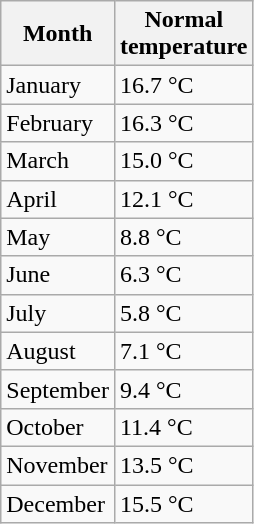<table class="wikitable">
<tr>
<th>Month</th>
<th>Normal<br>temperature</th>
</tr>
<tr>
<td>January</td>
<td>16.7 °C</td>
</tr>
<tr>
<td>February</td>
<td>16.3 °C</td>
</tr>
<tr>
<td>March</td>
<td>15.0 °C</td>
</tr>
<tr>
<td>April</td>
<td>12.1 °C</td>
</tr>
<tr>
<td>May</td>
<td>8.8 °C</td>
</tr>
<tr>
<td>June</td>
<td>6.3 °C</td>
</tr>
<tr>
<td>July</td>
<td>5.8 °C</td>
</tr>
<tr>
<td>August</td>
<td>7.1 °C</td>
</tr>
<tr>
<td>September</td>
<td>9.4 °C</td>
</tr>
<tr>
<td>October</td>
<td>11.4 °C</td>
</tr>
<tr>
<td>November</td>
<td>13.5 °C</td>
</tr>
<tr>
<td>December</td>
<td>15.5 °C</td>
</tr>
</table>
